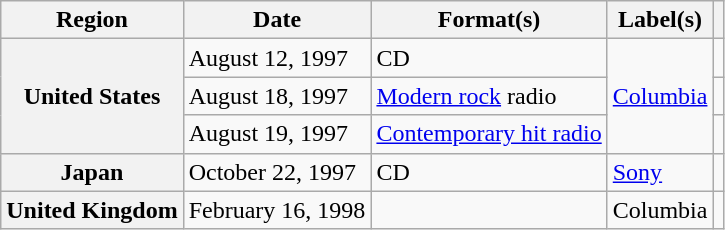<table class="wikitable plainrowheaders">
<tr>
<th scope="col">Region</th>
<th scope="col">Date</th>
<th scope="col">Format(s)</th>
<th scope="col">Label(s)</th>
<th scope="col"></th>
</tr>
<tr>
<th scope="row" rowspan="3">United States</th>
<td>August 12, 1997</td>
<td>CD</td>
<td rowspan="3"><a href='#'>Columbia</a></td>
<td></td>
</tr>
<tr>
<td>August 18, 1997</td>
<td><a href='#'>Modern rock</a> radio</td>
<td></td>
</tr>
<tr>
<td>August 19, 1997</td>
<td><a href='#'>Contemporary hit radio</a></td>
<td></td>
</tr>
<tr>
<th scope="row">Japan</th>
<td>October 22, 1997</td>
<td>CD</td>
<td><a href='#'>Sony</a></td>
<td></td>
</tr>
<tr>
<th scope="row">United Kingdom</th>
<td>February 16, 1998</td>
<td></td>
<td>Columbia</td>
<td></td>
</tr>
</table>
